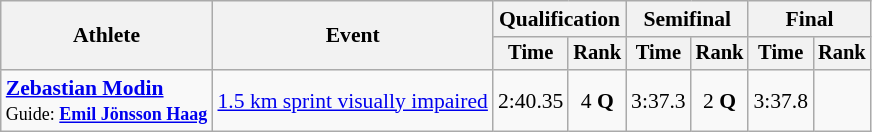<table class="wikitable" style="font-size:90%">
<tr>
<th rowspan="2">Athlete</th>
<th rowspan="2">Event</th>
<th colspan="2">Qualification</th>
<th colspan="2">Semifinal</th>
<th colspan="2">Final</th>
</tr>
<tr style="font-size:95%">
<th>Time</th>
<th>Rank</th>
<th>Time</th>
<th>Rank</th>
<th>Time</th>
<th>Rank</th>
</tr>
<tr align=center>
<td align=left><strong><a href='#'>Zebastian Modin</a></strong><br><small>Guide: <strong><a href='#'>Emil Jönsson Haag</a></strong></small></td>
<td align=left><a href='#'>1.5 km sprint visually impaired</a></td>
<td>2:40.35</td>
<td>4 <strong>Q</strong></td>
<td>3:37.3</td>
<td>2 <strong>Q</strong></td>
<td>3:37.8</td>
<td></td>
</tr>
</table>
